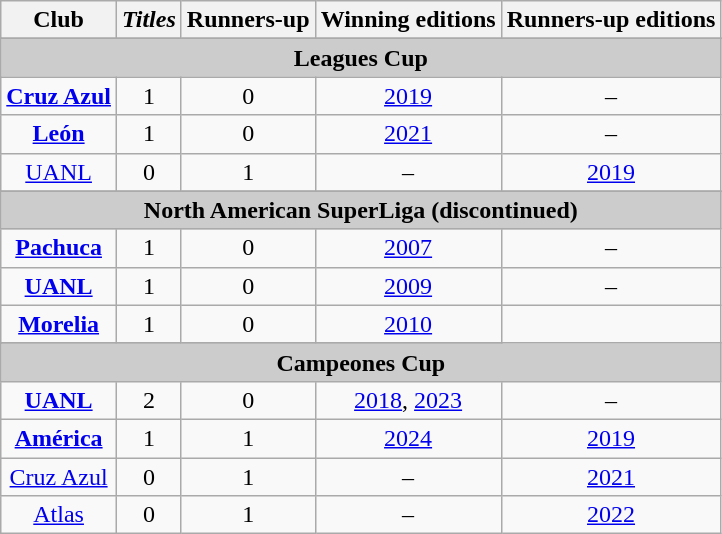<table class="wikitable" style="text-align: center;">
<tr>
<th>Club</th>
<th><em>Titles</em></th>
<th>Runners-up</th>
<th>Winning editions</th>
<th>Runners-up editions</th>
</tr>
<tr>
</tr>
<tr bgcolor=#cccccc align=center>
<td colspan=5><strong>Leagues Cup</strong></td>
</tr>
<tr>
<td><strong><a href='#'>Cruz Azul</a></strong></td>
<td>1</td>
<td>0</td>
<td><a href='#'>2019</a></td>
<td>–</td>
</tr>
<tr>
<td><strong><a href='#'>León</a></strong></td>
<td>1</td>
<td>0</td>
<td><a href='#'>2021</a></td>
<td>–</td>
</tr>
<tr>
<td><a href='#'>UANL</a></td>
<td>0</td>
<td>1</td>
<td>–</td>
<td><a href='#'>2019</a></td>
</tr>
<tr>
</tr>
<tr bgcolor=#cccccc align=center>
<td colspan=5><strong>North American SuperLiga (discontinued)</strong></td>
</tr>
<tr>
<td><strong><a href='#'>Pachuca</a></strong></td>
<td>1</td>
<td>0</td>
<td><a href='#'>2007</a></td>
<td>–</td>
</tr>
<tr>
<td><strong><a href='#'>UANL</a></strong></td>
<td>1</td>
<td>0</td>
<td><a href='#'>2009</a></td>
<td>–</td>
</tr>
<tr>
<td><strong><a href='#'>Morelia</a></strong></td>
<td>1</td>
<td>0</td>
<td><a href='#'>2010</a></td>
</tr>
<tr>
</tr>
<tr bgcolor=#cccccc align=center>
<td colspan=5><strong>Campeones Cup</strong></td>
</tr>
<tr>
<td><strong><a href='#'>UANL</a></strong></td>
<td>2</td>
<td>0</td>
<td><a href='#'>2018</a>, <a href='#'>2023</a></td>
<td>–</td>
</tr>
<tr>
<td><strong><a href='#'>América</a></strong></td>
<td>1</td>
<td>1</td>
<td><a href='#'>2024</a></td>
<td><a href='#'>2019</a></td>
</tr>
<tr>
<td><a href='#'>Cruz Azul</a></td>
<td>0</td>
<td>1</td>
<td>–</td>
<td><a href='#'>2021</a></td>
</tr>
<tr>
<td><a href='#'>Atlas</a></td>
<td>0</td>
<td>1</td>
<td>–</td>
<td><a href='#'>2022</a></td>
</tr>
</table>
